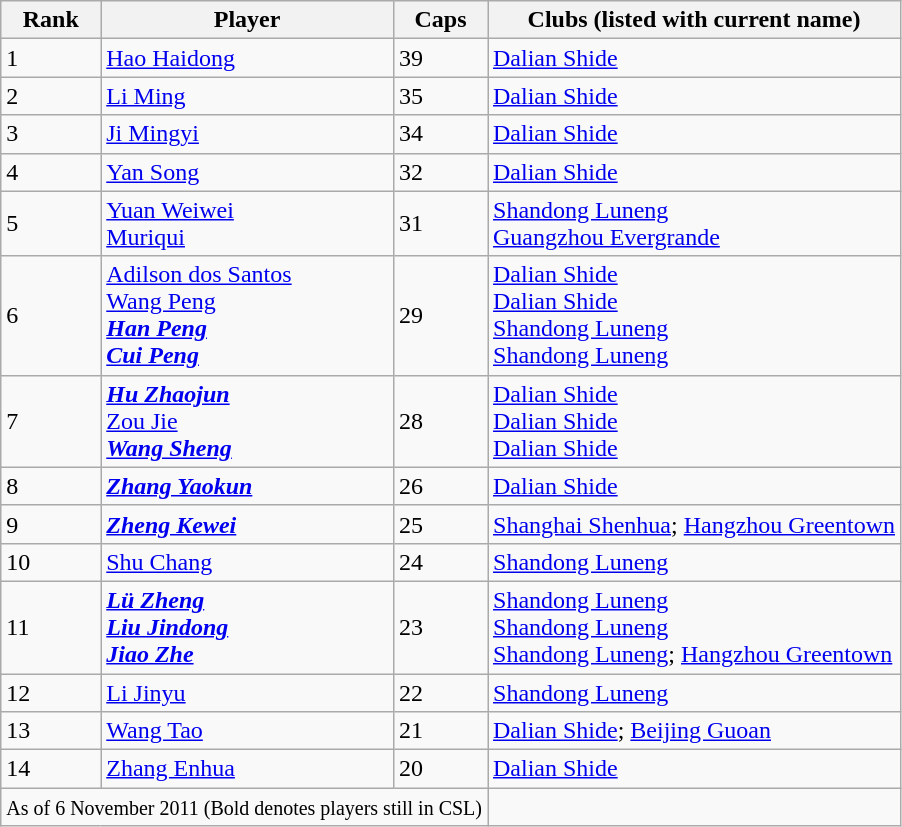<table class="wikitable sortable" style="text-align:left;margin-left:1em;">
<tr>
<th>Rank</th>
<th>Player</th>
<th>Caps</th>
<th>Clubs (listed with current name)</th>
</tr>
<tr>
<td>1</td>
<td style="text-align:left;"> <a href='#'>Hao Haidong</a></td>
<td>39</td>
<td><a href='#'>Dalian Shide</a></td>
</tr>
<tr>
<td>2</td>
<td style="text-align:left;"> <a href='#'>Li Ming</a></td>
<td>35</td>
<td><a href='#'>Dalian Shide</a></td>
</tr>
<tr>
<td>3</td>
<td style="text-align:left;"> <a href='#'>Ji Mingyi</a></td>
<td>34</td>
<td><a href='#'>Dalian Shide</a></td>
</tr>
<tr>
<td>4</td>
<td style="text-align:left;"> <a href='#'>Yan Song</a></td>
<td>32</td>
<td><a href='#'>Dalian Shide</a></td>
</tr>
<tr>
<td>5</td>
<td style="text-align:left;"> <a href='#'>Yuan Weiwei</a><br> <a href='#'>Muriqui</a></td>
<td>31</td>
<td><a href='#'>Shandong Luneng</a><br><a href='#'>Guangzhou Evergrande</a></td>
</tr>
<tr>
<td>6</td>
<td style="text-align:left;"> <a href='#'>Adilson dos Santos</a><br> <a href='#'>Wang Peng</a><br> <strong><em><a href='#'>Han Peng</a></em></strong><br> <strong><em><a href='#'>Cui Peng</a></em></strong></td>
<td>29</td>
<td><a href='#'>Dalian Shide</a><br><a href='#'>Dalian Shide</a><br><a href='#'>Shandong Luneng</a><br><a href='#'>Shandong Luneng</a></td>
</tr>
<tr>
<td>7</td>
<td style="text-align:left;"> <strong><em><a href='#'>Hu Zhaojun</a></em></strong><br> <a href='#'>Zou Jie</a><br> <strong><em><a href='#'>Wang Sheng</a></em></strong></td>
<td>28</td>
<td><a href='#'>Dalian Shide</a><br><a href='#'>Dalian Shide</a><br><a href='#'>Dalian Shide</a></td>
</tr>
<tr>
<td>8</td>
<td style="text-align:left;"> <strong><em><a href='#'>Zhang Yaokun</a></em></strong></td>
<td>26</td>
<td><a href='#'>Dalian Shide</a></td>
</tr>
<tr>
<td>9</td>
<td style="text-align:left;"> <strong><em><a href='#'>Zheng Kewei</a></em></strong></td>
<td>25</td>
<td><a href='#'>Shanghai Shenhua</a>; <a href='#'>Hangzhou Greentown</a></td>
</tr>
<tr>
<td>10</td>
<td style="text-align:left;"> <a href='#'>Shu Chang</a></td>
<td>24</td>
<td><a href='#'>Shandong Luneng</a></td>
</tr>
<tr>
<td>11</td>
<td style="text-align:left;"> <strong><em><a href='#'>Lü Zheng</a></em></strong><br> <strong><em><a href='#'>Liu Jindong</a></em></strong><br> <strong><em><a href='#'>Jiao Zhe</a></em></strong></td>
<td>23</td>
<td><a href='#'>Shandong Luneng</a><br><a href='#'>Shandong Luneng</a><br><a href='#'>Shandong Luneng</a>; <a href='#'>Hangzhou Greentown</a></td>
</tr>
<tr>
<td>12</td>
<td style="text-align:left;"> <a href='#'>Li Jinyu</a></td>
<td>22</td>
<td><a href='#'>Shandong Luneng</a></td>
</tr>
<tr>
<td>13</td>
<td style="text-align:left;"> <a href='#'>Wang Tao</a></td>
<td>21</td>
<td><a href='#'>Dalian Shide</a>; <a href='#'>Beijing Guoan</a></td>
</tr>
<tr>
<td>14</td>
<td style="text-align:left;"> <a href='#'>Zhang Enhua</a></td>
<td>20</td>
<td><a href='#'>Dalian Shide</a></td>
</tr>
<tr>
<td colspan="3"><small>As of 6 November 2011 (Bold denotes players still in CSL)</small></td>
</tr>
</table>
